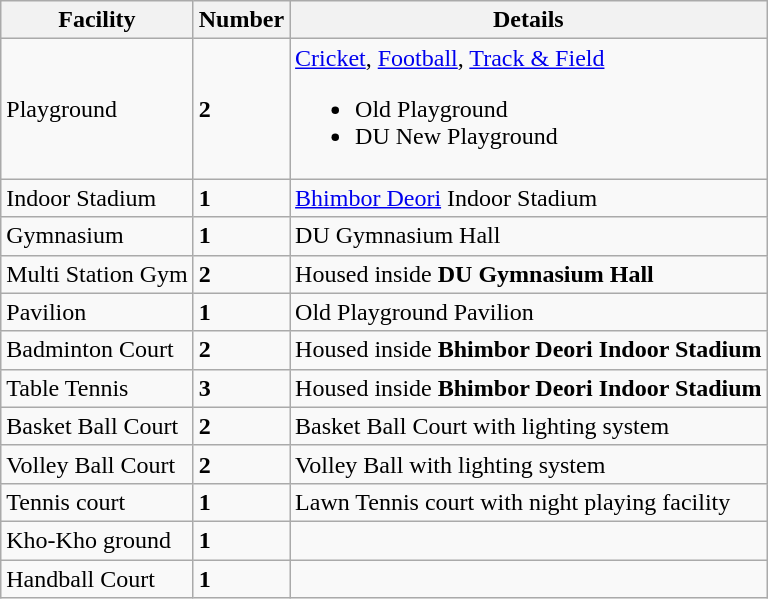<table class="wikitable">
<tr>
<th>Facility</th>
<th>Number</th>
<th>Details</th>
</tr>
<tr>
<td>Playground</td>
<td><strong>2</strong></td>
<td><a href='#'>Cricket</a>, <a href='#'>Football</a>, <a href='#'>Track & Field</a><br><ul><li>Old Playground</li><li>DU New Playground</li></ul></td>
</tr>
<tr>
<td>Indoor Stadium</td>
<td><strong>1</strong></td>
<td><a href='#'>Bhimbor Deori</a> Indoor Stadium</td>
</tr>
<tr>
<td>Gymnasium</td>
<td><strong>1</strong></td>
<td>DU Gymnasium Hall</td>
</tr>
<tr>
<td>Multi Station Gym</td>
<td><strong>2</strong></td>
<td>Housed inside <strong>DU Gymnasium Hall</strong></td>
</tr>
<tr>
<td>Pavilion</td>
<td><strong> 1 </strong></td>
<td>Old Playground Pavilion</td>
</tr>
<tr>
<td>Badminton Court</td>
<td><strong>2</strong></td>
<td>Housed inside <strong>Bhimbor Deori Indoor Stadium</strong></td>
</tr>
<tr>
<td>Table Tennis</td>
<td><strong>3</strong></td>
<td>Housed inside <strong>Bhimbor Deori Indoor Stadium</strong></td>
</tr>
<tr>
<td>Basket Ball Court</td>
<td><strong>2</strong></td>
<td>Basket Ball Court with lighting system</td>
</tr>
<tr>
<td>Volley Ball Court</td>
<td><strong>2</strong></td>
<td>Volley Ball with lighting system</td>
</tr>
<tr>
<td>Tennis court</td>
<td><strong>1</strong></td>
<td>Lawn Tennis court with night playing facility</td>
</tr>
<tr>
<td>Kho-Kho ground</td>
<td><strong>1</strong></td>
<td></td>
</tr>
<tr>
<td>Handball Court</td>
<td><strong>1</strong></td>
<td></td>
</tr>
</table>
